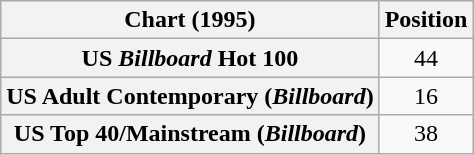<table class="wikitable sortable plainrowheaders" style="text-align:center">
<tr>
<th>Chart (1995)</th>
<th>Position</th>
</tr>
<tr>
<th scope="row">US <em>Billboard</em> Hot 100</th>
<td>44</td>
</tr>
<tr>
<th scope="row">US Adult Contemporary (<em>Billboard</em>)</th>
<td>16</td>
</tr>
<tr>
<th scope="row">US Top 40/Mainstream (<em>Billboard</em>)</th>
<td>38</td>
</tr>
</table>
